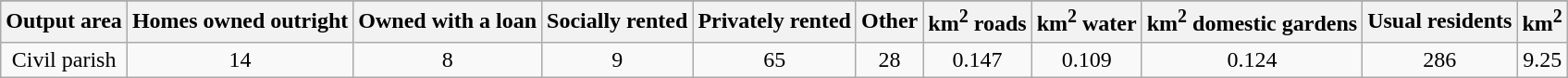<table class="wikitable">
<tr>
</tr>
<tr>
<th>Output area</th>
<th>Homes owned outright</th>
<th>Owned with a loan</th>
<th>Socially rented</th>
<th>Privately rented</th>
<th>Other</th>
<th>km<sup>2</sup> roads</th>
<th>km<sup>2</sup> water</th>
<th>km<sup>2</sup> domestic gardens</th>
<th>Usual residents</th>
<th>km<sup>2</sup></th>
</tr>
<tr align=center>
<td>Civil parish</td>
<td>14</td>
<td>8</td>
<td>9</td>
<td>65</td>
<td>28</td>
<td>0.147</td>
<td>0.109</td>
<td>0.124</td>
<td>286</td>
<td>9.25</td>
</tr>
</table>
